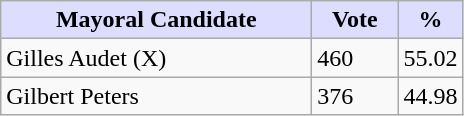<table class="wikitable">
<tr>
<th style="background:#ddf; width:200px;">Mayoral Candidate </th>
<th style="background:#ddf; width:50px;">Vote</th>
<th style="background:#ddf; width:30px;">%</th>
</tr>
<tr>
<td>Gilles Audet (X)</td>
<td>460</td>
<td>55.02</td>
</tr>
<tr>
<td>Gilbert Peters</td>
<td>376</td>
<td>44.98</td>
</tr>
</table>
